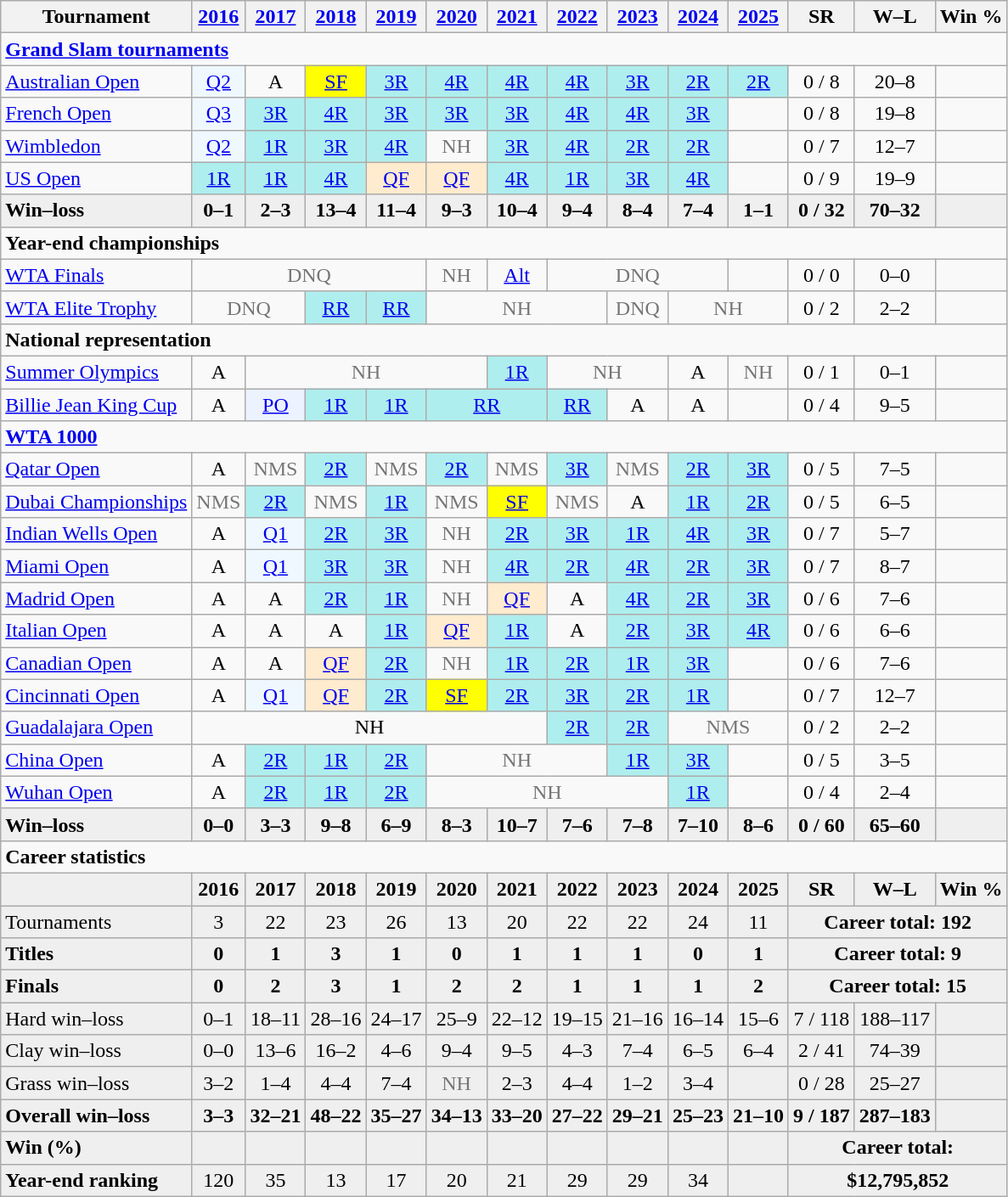<table class=wikitable style=text-align:center>
<tr>
<th>Tournament</th>
<th><a href='#'>2016</a></th>
<th><a href='#'>2017</a></th>
<th><a href='#'>2018</a></th>
<th><a href='#'>2019</a></th>
<th><a href='#'>2020</a></th>
<th><a href='#'>2021</a></th>
<th><a href='#'>2022</a></th>
<th><a href='#'>2023</a></th>
<th><a href='#'>2024</a></th>
<th><a href='#'>2025</a></th>
<th>SR</th>
<th>W–L</th>
<th>Win %</th>
</tr>
<tr>
<td colspan="14" style="text-align:left"><strong><a href='#'>Grand Slam tournaments</a></strong></td>
</tr>
<tr>
<td style=text-align:left><a href='#'>Australian Open</a></td>
<td style=background:#f0f8ff><a href='#'>Q2</a></td>
<td>A</td>
<td style=background:yellow><a href='#'>SF</a></td>
<td style=background:#afeeee><a href='#'>3R</a></td>
<td style=background:#afeeee><a href='#'>4R</a></td>
<td style=background:#afeeee><a href='#'>4R</a></td>
<td style=background:#afeeee><a href='#'>4R</a></td>
<td style=background:#afeeee><a href='#'>3R</a></td>
<td style=background:#afeeee><a href='#'>2R</a></td>
<td style=background:#afeeee><a href='#'>2R</a></td>
<td>0 / 8</td>
<td>20–8</td>
<td></td>
</tr>
<tr>
<td style=text-align:left><a href='#'>French Open</a></td>
<td style=background:#f0f8ff><a href='#'>Q3</a></td>
<td style=background:#afeeee><a href='#'>3R</a></td>
<td style=background:#afeeee><a href='#'>4R</a></td>
<td style=background:#afeeee><a href='#'>3R</a></td>
<td style=background:#afeeee><a href='#'>3R</a></td>
<td style=background:#afeeee><a href='#'>3R</a></td>
<td style=background:#afeeee><a href='#'>4R</a></td>
<td style=background:#afeeee><a href='#'>4R</a></td>
<td style=background:#afeeee><a href='#'>3R</a></td>
<td></td>
<td>0 / 8</td>
<td>19–8</td>
<td></td>
</tr>
<tr>
<td style=text-align:left><a href='#'>Wimbledon</a></td>
<td style=background:#f0f8ff><a href='#'>Q2</a></td>
<td style=background:#afeeee><a href='#'>1R</a></td>
<td style=background:#afeeee><a href='#'>3R</a></td>
<td style=background:#afeeee><a href='#'>4R</a></td>
<td style=color:#767676>NH</td>
<td style=background:#afeeee><a href='#'>3R</a></td>
<td style=background:#afeeee><a href='#'>4R</a></td>
<td style=background:#afeeee><a href='#'>2R</a></td>
<td style=background:#afeeee><a href='#'>2R</a></td>
<td></td>
<td>0 / 7</td>
<td>12–7</td>
<td></td>
</tr>
<tr>
<td style=text-align:left><a href='#'>US Open</a></td>
<td style=background:#afeeee><a href='#'>1R</a></td>
<td style=background:#afeeee><a href='#'>1R</a></td>
<td style=background:#afeeee><a href='#'>4R</a></td>
<td style=background:#ffebcd><a href='#'>QF</a></td>
<td style=background:#ffebcd><a href='#'>QF</a></td>
<td style=background:#afeeee><a href='#'>4R</a></td>
<td style=background:#afeeee><a href='#'>1R</a></td>
<td style=background:#afeeee><a href='#'>3R</a></td>
<td style=background:#afeeee><a href='#'>4R</a></td>
<td></td>
<td>0 / 9</td>
<td>19–9</td>
<td></td>
</tr>
<tr style=background:#efefef;font-weight:bold>
<td style=text-align:left>Win–loss</td>
<td>0–1</td>
<td>2–3</td>
<td>13–4</td>
<td>11–4</td>
<td>9–3</td>
<td>10–4</td>
<td>9–4</td>
<td>8–4</td>
<td>7–4</td>
<td>1–1</td>
<td>0 / 32</td>
<td>70–32</td>
<td></td>
</tr>
<tr>
<td colspan="14" style="text-align:left"><strong>Year-end championships</strong></td>
</tr>
<tr>
<td style=text-align:left><a href='#'>WTA Finals</a></td>
<td colspan="4" style=color:#767676>DNQ</td>
<td style=color:#767676>NH</td>
<td><a href='#'>Alt</a></td>
<td colspan=3 style=color:#767676>DNQ</td>
<td></td>
<td>0 / 0</td>
<td>0–0</td>
<td></td>
</tr>
<tr>
<td style=text-align:left><a href='#'>WTA Elite Trophy</a></td>
<td colspan="2" style=color:#767676>DNQ</td>
<td style=background:#afeeee><a href='#'>RR</a></td>
<td style=background:#afeeee><a href='#'>RR</a></td>
<td colspan=3 style=color:#767676>NH</td>
<td style=color:#767676>DNQ</td>
<td colspan=2 style=color:#767676>NH</td>
<td>0 / 2</td>
<td>2–2</td>
<td></td>
</tr>
<tr>
<td colspan="14" style="text-align:left"><strong>National representation</strong></td>
</tr>
<tr>
<td style=text-align:left><a href='#'>Summer Olympics</a></td>
<td>A</td>
<td style=color:#767676 colspan=4>NH</td>
<td style=background:#afeeee><a href='#'>1R</a></td>
<td colspan=2 style=color:#767676>NH</td>
<td>A</td>
<td style=color:#767676>NH</td>
<td>0 / 1</td>
<td>0–1</td>
<td></td>
</tr>
<tr>
<td style=text-align:left><a href='#'>Billie Jean King Cup</a></td>
<td>A</td>
<td style=background:#ecf2ff><a href='#'>PO</a></td>
<td style=background:#afeeee><a href='#'>1R</a></td>
<td style=background:#afeeee><a href='#'>1R</a></td>
<td colspan=2 style=background:#afeeee><a href='#'>RR</a></td>
<td style=background:#afeeee><a href='#'>RR</a></td>
<td>A</td>
<td>A</td>
<td></td>
<td>0 / 4</td>
<td>9–5</td>
<td></td>
</tr>
<tr>
<td colspan="14" style="text-align:left"><strong><a href='#'>WTA 1000</a></strong></td>
</tr>
<tr>
<td style=text-align:left><a href='#'>Qatar Open</a></td>
<td>A</td>
<td style=color:#767676>NMS</td>
<td style=background:#afeeee><a href='#'>2R</a></td>
<td style=color:#767676>NMS</td>
<td style=background:#afeeee><a href='#'>2R</a></td>
<td style=color:#767676>NMS</td>
<td style=background:#afeeee><a href='#'>3R</a></td>
<td style=color:#767676>NMS</td>
<td style=background:#afeeee><a href='#'>2R</a></td>
<td style=background:#afeeee><a href='#'>3R</a></td>
<td>0 / 5</td>
<td>7–5</td>
<td></td>
</tr>
<tr>
<td style=text-align:left><a href='#'>Dubai Championships</a></td>
<td style=color:#767676>NMS</td>
<td style=background:#afeeee><a href='#'>2R</a></td>
<td style=color:#767676>NMS</td>
<td style=background:#afeeee><a href='#'>1R</a></td>
<td style=color:#767676>NMS</td>
<td style=background:yellow><a href='#'>SF</a></td>
<td style=color:#767676>NMS</td>
<td>A</td>
<td style=background:#afeeee><a href='#'>1R</a></td>
<td style=background:#afeeee><a href='#'>2R</a></td>
<td>0 / 5</td>
<td>6–5</td>
<td></td>
</tr>
<tr>
<td style=text-align:left><a href='#'>Indian Wells Open</a></td>
<td>A</td>
<td style=background:#f0f8ff><a href='#'>Q1</a></td>
<td style=background:#afeeee><a href='#'>2R</a></td>
<td style=background:#afeeee><a href='#'>3R</a></td>
<td style=color:#767676>NH</td>
<td style=background:#afeeee><a href='#'>2R</a></td>
<td style=background:#afeeee><a href='#'>3R</a></td>
<td style=background:#afeeee><a href='#'>1R</a></td>
<td style=background:#afeeee><a href='#'>4R</a></td>
<td style=background:#afeeee><a href='#'>3R</a></td>
<td>0 / 7</td>
<td>5–7</td>
<td></td>
</tr>
<tr>
<td style=text-align:left><a href='#'>Miami Open</a></td>
<td>A</td>
<td style=background:#f0f8ff><a href='#'>Q1</a></td>
<td style=background:#afeeee><a href='#'>3R</a></td>
<td style=background:#afeeee><a href='#'>3R</a></td>
<td style=color:#767676>NH</td>
<td style=background:#afeeee><a href='#'>4R</a></td>
<td style=background:#afeeee><a href='#'>2R</a></td>
<td style=background:#afeeee><a href='#'>4R</a></td>
<td style=background:#afeeee><a href='#'>2R</a></td>
<td style=background:#afeeee><a href='#'>3R</a></td>
<td>0 / 7</td>
<td>8–7</td>
<td></td>
</tr>
<tr>
<td style=text-align:left><a href='#'>Madrid Open</a></td>
<td>A</td>
<td>A</td>
<td style=background:#afeeee><a href='#'>2R</a></td>
<td style=background:#afeeee><a href='#'>1R</a></td>
<td style=color:#767676>NH</td>
<td style=background:#ffebcd><a href='#'>QF</a></td>
<td>A</td>
<td style=background:#afeeee><a href='#'>4R</a></td>
<td style=background:#afeeee><a href='#'>2R</a></td>
<td style=background:#afeeee><a href='#'>3R</a></td>
<td>0 / 6</td>
<td>7–6</td>
<td></td>
</tr>
<tr>
<td style=text-align:left><a href='#'>Italian Open</a></td>
<td>A</td>
<td>A</td>
<td>A</td>
<td style=background:#afeeee><a href='#'>1R</a></td>
<td style=background:#ffebcd><a href='#'>QF</a></td>
<td style=background:#afeeee><a href='#'>1R</a></td>
<td>A</td>
<td style=background:#afeeee><a href='#'>2R</a></td>
<td style=background:#afeeee><a href='#'>3R</a></td>
<td style=background:#afeeee><a href='#'>4R</a></td>
<td>0 / 6</td>
<td>6–6</td>
<td></td>
</tr>
<tr>
<td style=text-align:left><a href='#'>Canadian Open</a></td>
<td>A</td>
<td>A</td>
<td style=background:#ffebcd><a href='#'>QF</a></td>
<td style=background:#afeeee><a href='#'>2R</a></td>
<td style=color:#767676>NH</td>
<td style=background:#afeeee><a href='#'>1R</a></td>
<td style=background:#afeeee><a href='#'>2R</a></td>
<td style=background:#afeeee><a href='#'>1R</a></td>
<td style=background:#afeeee><a href='#'>3R</a></td>
<td></td>
<td>0 / 6</td>
<td>7–6</td>
<td></td>
</tr>
<tr>
<td style=text-align:left><a href='#'>Cincinnati Open</a></td>
<td>A</td>
<td style=background:#f0f8ff><a href='#'>Q1</a></td>
<td style=background:#ffebcd><a href='#'>QF</a></td>
<td style=background:#afeeee><a href='#'>2R</a></td>
<td style=background:yellow><a href='#'>SF</a></td>
<td style=background:#afeeee><a href='#'>2R</a></td>
<td style=background:#afeeee><a href='#'>3R</a></td>
<td style=background:#afeeee><a href='#'>2R</a></td>
<td style=background:#afeeee><a href='#'>1R</a></td>
<td></td>
<td>0 / 7</td>
<td>12–7</td>
<td></td>
</tr>
<tr>
<td style=text-align:left><a href='#'>Guadalajara Open</a></td>
<td colspan="6">NH</td>
<td style=background:#afeeee><a href='#'>2R</a></td>
<td style=background:#afeeee><a href='#'>2R</a></td>
<td colspan=2 style=color:#767676>NMS</td>
<td>0 / 2</td>
<td>2–2</td>
<td></td>
</tr>
<tr>
<td style=text-align:left><a href='#'>China Open</a></td>
<td>A</td>
<td style=background:#afeeee><a href='#'>2R</a></td>
<td style=background:#afeeee><a href='#'>1R</a></td>
<td style=background:#afeeee><a href='#'>2R</a></td>
<td colspan=3 style=color:#767676>NH</td>
<td style=background:#afeeee><a href='#'>1R</a></td>
<td style=background:#afeeee><a href='#'>3R</a></td>
<td></td>
<td>0 / 5</td>
<td>3–5</td>
<td></td>
</tr>
<tr>
<td style=text-align:left><a href='#'>Wuhan Open</a></td>
<td>A</td>
<td style=background:#afeeee><a href='#'>2R</a></td>
<td style=background:#afeeee><a href='#'>1R</a></td>
<td style=background:#afeeee><a href='#'>2R</a></td>
<td colspan=4 style=color:#767676>NH</td>
<td style=background:#afeeee><a href='#'>1R</a></td>
<td></td>
<td>0 / 4</td>
<td>2–4</td>
<td></td>
</tr>
<tr style=font-weight:bold;background:#efefef>
<td style=text-align:left>Win–loss</td>
<td>0–0</td>
<td>3–3</td>
<td>9–8</td>
<td>6–9</td>
<td>8–3</td>
<td>10–7</td>
<td>7–6</td>
<td>7–8</td>
<td>7–10</td>
<td>8–6</td>
<td>0 / 60</td>
<td>65–60</td>
<td></td>
</tr>
<tr>
<td colspan="14" style="text-align:left"><strong>Career statistics</strong></td>
</tr>
<tr style=font-weight:bold;background:#efefef>
<td></td>
<td>2016</td>
<td>2017</td>
<td>2018</td>
<td>2019</td>
<td>2020</td>
<td>2021</td>
<td>2022</td>
<td>2023</td>
<td>2024</td>
<td>2025</td>
<td>SR</td>
<td>W–L</td>
<td>Win %</td>
</tr>
<tr style=background:#efefef>
<td style=text-align:left>Tournaments</td>
<td>3</td>
<td>22</td>
<td>23</td>
<td>26</td>
<td>13</td>
<td>20</td>
<td>22</td>
<td>22</td>
<td>24</td>
<td>11</td>
<td colspan=3><strong>Career total: 192</strong></td>
</tr>
<tr style=font-weight:bold;background:#efefef>
<td style=text-align:left>Titles</td>
<td>0</td>
<td>1</td>
<td>3</td>
<td>1</td>
<td>0</td>
<td>1</td>
<td>1</td>
<td>1</td>
<td>0</td>
<td>1</td>
<td colspan=3>Career total: 9</td>
</tr>
<tr style=font-weight:bold;background:#efefef>
<td style=text-align:left>Finals</td>
<td>0</td>
<td>2</td>
<td>3</td>
<td>1</td>
<td>2</td>
<td>2</td>
<td>1</td>
<td>1</td>
<td>1</td>
<td>2</td>
<td colspan=3>Career total: 15</td>
</tr>
<tr style=background:#efefef>
<td style=text-align:left>Hard win–loss</td>
<td>0–1</td>
<td>18–11</td>
<td>28–16</td>
<td>24–17</td>
<td>25–9</td>
<td>22–12</td>
<td>19–15</td>
<td>21–16</td>
<td>16–14</td>
<td>15–6</td>
<td>7 / 118</td>
<td>188–117</td>
<td></td>
</tr>
<tr style=background:#efefef>
<td style=text-align:left>Clay win–loss</td>
<td>0–0</td>
<td>13–6</td>
<td>16–2</td>
<td>4–6</td>
<td>9–4</td>
<td>9–5</td>
<td>4–3</td>
<td>7–4</td>
<td>6–5</td>
<td>6–4</td>
<td>2 / 41</td>
<td>74–39</td>
<td></td>
</tr>
<tr style=background:#efefef>
<td style=text-align:left>Grass win–loss</td>
<td>3–2</td>
<td>1–4</td>
<td>4–4</td>
<td>7–4</td>
<td style=color:#767676>NH</td>
<td>2–3</td>
<td>4–4</td>
<td>1–2</td>
<td>3–4</td>
<td></td>
<td>0 / 28</td>
<td>25–27</td>
<td></td>
</tr>
<tr style=font-weight:bold;background:#efefef>
<td style=text-align:left>Overall win–loss</td>
<td>3–3</td>
<td>32–21</td>
<td>48–22</td>
<td>35–27</td>
<td>34–13</td>
<td>33–20</td>
<td>27–22</td>
<td>29–21</td>
<td>25–23</td>
<td>21–10</td>
<td>9 / 187</td>
<td>287–183</td>
<td></td>
</tr>
<tr style=font-weight:bold;background:#efefef>
<td style=text-align:left>Win (%)</td>
<td></td>
<td></td>
<td></td>
<td></td>
<td></td>
<td></td>
<td></td>
<td></td>
<td></td>
<td></td>
<td colspan=3>Career total: </td>
</tr>
<tr style=background:#efefef>
<td style=text-align:left><strong>Year-end ranking</strong></td>
<td>120</td>
<td>35</td>
<td>13</td>
<td>17</td>
<td>20</td>
<td>21</td>
<td>29</td>
<td>29</td>
<td>34</td>
<td></td>
<td colspan=3><strong>$12,795,852</strong></td>
</tr>
</table>
